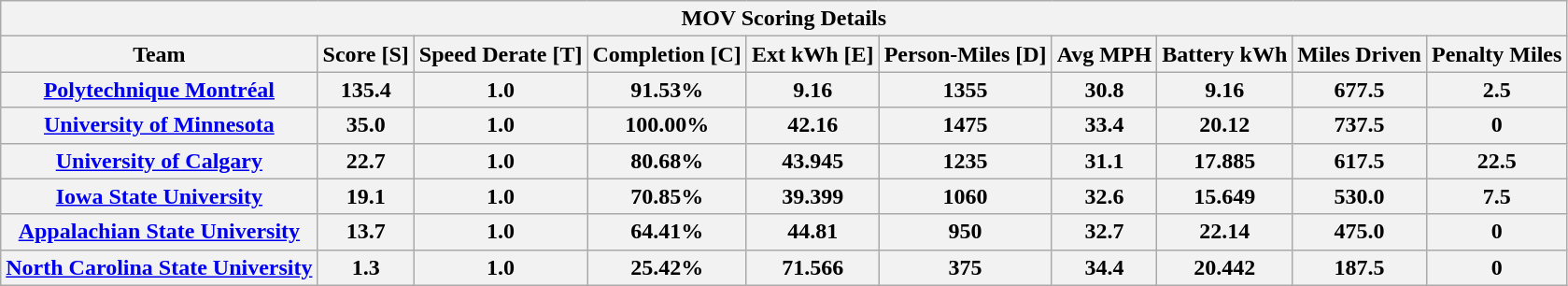<table class="wikitable collapsible collapsed" style="min-width:50em;">
<tr>
<th colspan="10">MOV Scoring Details</th>
</tr>
<tr>
<th>Team</th>
<th>Score [S]</th>
<th>Speed Derate [T]</th>
<th>Completion [C]</th>
<th>Ext kWh [E]</th>
<th>Person-Miles [D]</th>
<th>Avg MPH</th>
<th>Battery kWh</th>
<th>Miles Driven</th>
<th>Penalty Miles</th>
</tr>
<tr>
<th><a href='#'>Polytechnique Montréal</a></th>
<th>135.4</th>
<th>1.0</th>
<th>91.53%</th>
<th>9.16</th>
<th>1355</th>
<th>30.8</th>
<th>9.16</th>
<th>677.5</th>
<th>2.5</th>
</tr>
<tr>
<th><a href='#'>University of Minnesota</a></th>
<th>35.0</th>
<th>1.0</th>
<th>100.00%</th>
<th>42.16</th>
<th>1475</th>
<th>33.4</th>
<th>20.12</th>
<th>737.5</th>
<th>0</th>
</tr>
<tr>
<th><a href='#'>University of Calgary</a></th>
<th>22.7</th>
<th>1.0</th>
<th>80.68%</th>
<th>43.945</th>
<th>1235</th>
<th>31.1</th>
<th>17.885</th>
<th>617.5</th>
<th>22.5</th>
</tr>
<tr>
<th><a href='#'>Iowa State University</a></th>
<th>19.1</th>
<th>1.0</th>
<th>70.85%</th>
<th>39.399</th>
<th>1060</th>
<th>32.6</th>
<th>15.649</th>
<th>530.0</th>
<th>7.5</th>
</tr>
<tr>
<th><a href='#'>Appalachian State University</a></th>
<th>13.7</th>
<th>1.0</th>
<th>64.41%</th>
<th>44.81</th>
<th>950</th>
<th>32.7</th>
<th>22.14</th>
<th>475.0</th>
<th>0</th>
</tr>
<tr>
<th><a href='#'>North Carolina State University</a></th>
<th>1.3</th>
<th>1.0</th>
<th>25.42%</th>
<th>71.566</th>
<th>375</th>
<th>34.4</th>
<th>20.442</th>
<th>187.5</th>
<th>0</th>
</tr>
</table>
